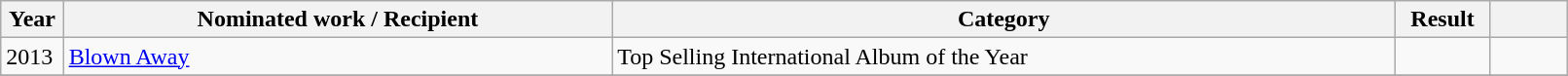<table class="wikitable plainrowheaders" style="width:85%;">
<tr>
<th scope="col" style="width:4%;">Year</th>
<th scope="col" style="width:35%;">Nominated work / Recipient</th>
<th scope="col" style="width:50%;">Category</th>
<th scope="col" style="width:6%;">Result</th>
<th scope="col" style="width:6%;"></th>
</tr>
<tr>
<td>2013</td>
<td><a href='#'>Blown Away</a></td>
<td>Top Selling International Album of the Year</td>
<td></td>
<td></td>
</tr>
<tr>
</tr>
</table>
